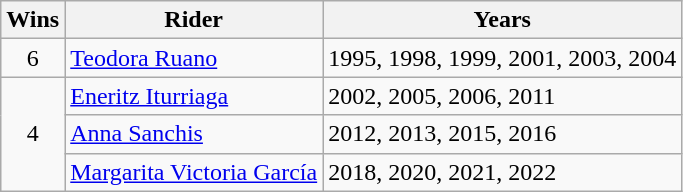<table class="wikitable">
<tr>
<th>Wins</th>
<th>Rider</th>
<th>Years</th>
</tr>
<tr>
<td align=center>6</td>
<td><a href='#'>Teodora Ruano</a></td>
<td>1995, 1998, 1999, 2001, 2003, 2004</td>
</tr>
<tr>
<td align=center rowspan= 3>4</td>
<td><a href='#'>Eneritz Iturriaga</a></td>
<td>2002, 2005, 2006, 2011</td>
</tr>
<tr>
<td><a href='#'>Anna Sanchis</a></td>
<td>2012, 2013, 2015, 2016</td>
</tr>
<tr>
<td><a href='#'>Margarita Victoria García</a></td>
<td>2018, 2020, 2021, 2022</td>
</tr>
</table>
